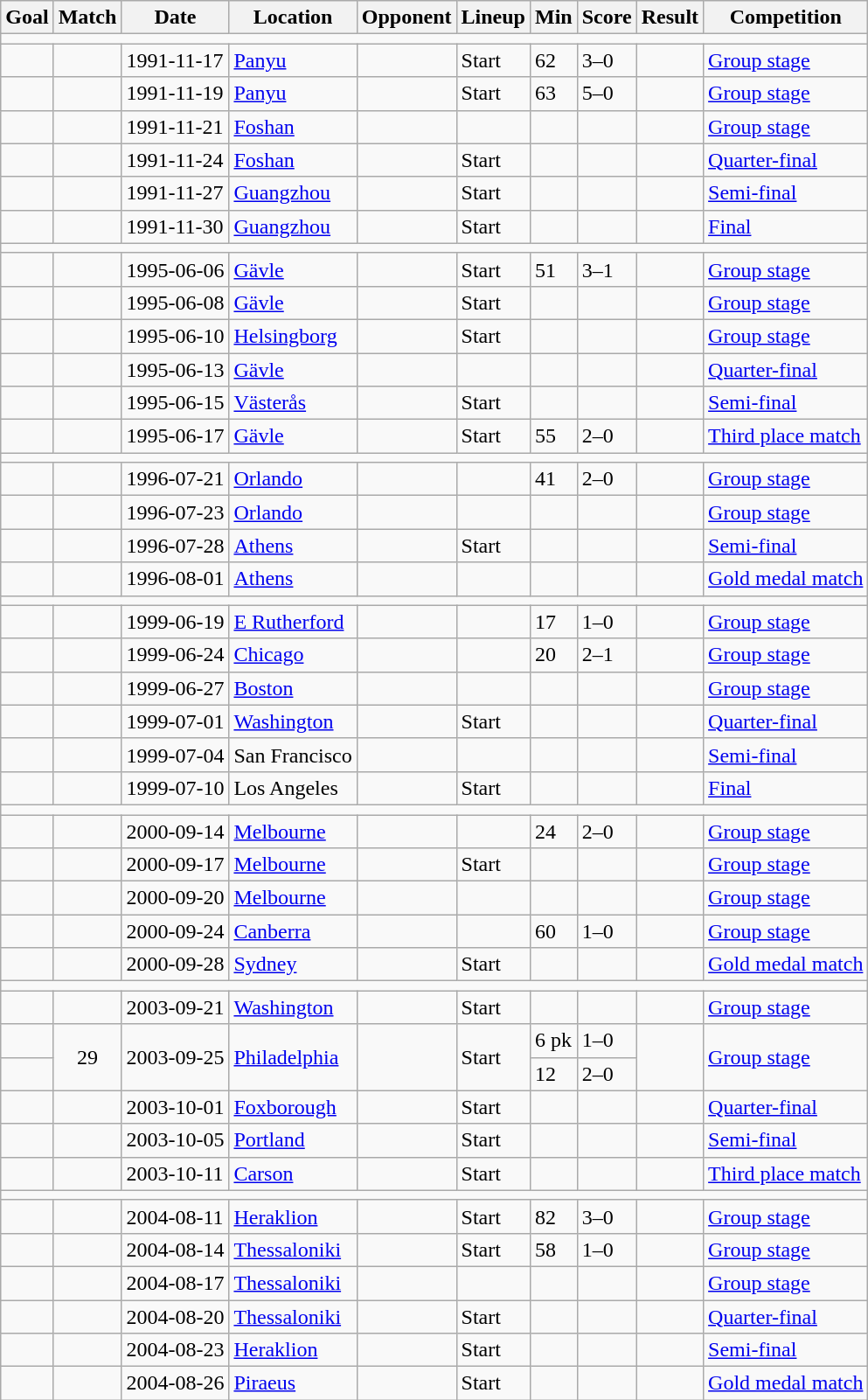<table class="wikitable">
<tr>
<th>Goal</th>
<th>Match</th>
<th>Date</th>
<th>Location</th>
<th>Opponent</th>
<th>Lineup</th>
<th>Min</th>
<th>Score</th>
<th>Result</th>
<th>Competition</th>
</tr>
<tr>
<td colspan=10 ></td>
</tr>
<tr>
<td></td>
<td></td>
<td>1991-11-17</td>
<td><a href='#'>Panyu</a></td>
<td></td>
<td>Start</td>
<td>62</td>
<td>3–0</td>
<td></td>
<td><a href='#'>Group stage</a></td>
</tr>
<tr>
<td></td>
<td></td>
<td>1991-11-19</td>
<td><a href='#'>Panyu</a></td>
<td></td>
<td>Start</td>
<td>63</td>
<td>5–0</td>
<td></td>
<td><a href='#'>Group stage</a></td>
</tr>
<tr>
<td></td>
<td></td>
<td>1991-11-21</td>
<td><a href='#'>Foshan</a></td>
<td></td>
<td></td>
<td></td>
<td></td>
<td></td>
<td><a href='#'>Group stage</a></td>
</tr>
<tr>
<td></td>
<td></td>
<td>1991-11-24</td>
<td><a href='#'>Foshan</a></td>
<td></td>
<td>Start</td>
<td></td>
<td></td>
<td></td>
<td><a href='#'>Quarter-final</a></td>
</tr>
<tr>
<td></td>
<td></td>
<td>1991-11-27</td>
<td><a href='#'>Guangzhou</a></td>
<td></td>
<td>Start</td>
<td></td>
<td></td>
<td></td>
<td><a href='#'>Semi-final</a></td>
</tr>
<tr>
<td></td>
<td></td>
<td>1991-11-30</td>
<td><a href='#'>Guangzhou</a></td>
<td></td>
<td>Start</td>
<td></td>
<td></td>
<td></td>
<td><a href='#'>Final</a></td>
</tr>
<tr>
<td colspan=10 ></td>
</tr>
<tr>
<td></td>
<td></td>
<td>1995-06-06</td>
<td><a href='#'>Gävle</a></td>
<td></td>
<td>Start</td>
<td>51</td>
<td>3–1</td>
<td></td>
<td><a href='#'>Group stage</a></td>
</tr>
<tr>
<td></td>
<td></td>
<td>1995-06-08</td>
<td><a href='#'>Gävle</a></td>
<td></td>
<td>Start</td>
<td></td>
<td></td>
<td></td>
<td><a href='#'>Group stage</a></td>
</tr>
<tr>
<td></td>
<td></td>
<td>1995-06-10</td>
<td><a href='#'>Helsingborg</a></td>
<td></td>
<td>Start</td>
<td></td>
<td></td>
<td></td>
<td><a href='#'>Group stage</a></td>
</tr>
<tr>
<td></td>
<td></td>
<td>1995-06-13</td>
<td><a href='#'>Gävle</a></td>
<td></td>
<td></td>
<td></td>
<td></td>
<td></td>
<td><a href='#'>Quarter-final</a></td>
</tr>
<tr>
<td></td>
<td></td>
<td>1995-06-15</td>
<td><a href='#'>Västerås</a></td>
<td></td>
<td>Start</td>
<td></td>
<td></td>
<td></td>
<td><a href='#'>Semi-final</a></td>
</tr>
<tr>
<td></td>
<td></td>
<td>1995-06-17</td>
<td><a href='#'>Gävle</a></td>
<td></td>
<td>Start</td>
<td>55</td>
<td>2–0</td>
<td></td>
<td><a href='#'>Third place match</a></td>
</tr>
<tr>
<td colspan=10 ></td>
</tr>
<tr>
<td></td>
<td></td>
<td>1996-07-21</td>
<td><a href='#'>Orlando</a></td>
<td></td>
<td></td>
<td>41</td>
<td>2–0</td>
<td></td>
<td><a href='#'>Group stage</a></td>
</tr>
<tr>
<td></td>
<td></td>
<td>1996-07-23</td>
<td><a href='#'>Orlando</a></td>
<td></td>
<td></td>
<td></td>
<td></td>
<td></td>
<td><a href='#'>Group stage</a></td>
</tr>
<tr>
<td></td>
<td></td>
<td>1996-07-28</td>
<td><a href='#'>Athens</a></td>
<td></td>
<td>Start</td>
<td></td>
<td></td>
<td></td>
<td><a href='#'>Semi-final</a></td>
</tr>
<tr>
<td></td>
<td></td>
<td>1996-08-01</td>
<td><a href='#'>Athens</a></td>
<td></td>
<td></td>
<td></td>
<td></td>
<td></td>
<td><a href='#'>Gold medal match</a></td>
</tr>
<tr>
<td colspan=10 ></td>
</tr>
<tr>
<td></td>
<td></td>
<td>1999-06-19</td>
<td><a href='#'>E Rutherford</a></td>
<td></td>
<td></td>
<td>17</td>
<td>1–0</td>
<td></td>
<td><a href='#'>Group stage</a></td>
</tr>
<tr>
<td></td>
<td></td>
<td>1999-06-24</td>
<td><a href='#'>Chicago</a></td>
<td></td>
<td></td>
<td>20</td>
<td>2–1</td>
<td></td>
<td><a href='#'>Group stage</a></td>
</tr>
<tr>
<td></td>
<td></td>
<td>1999-06-27</td>
<td><a href='#'>Boston</a></td>
<td></td>
<td></td>
<td></td>
<td></td>
<td></td>
<td><a href='#'>Group stage</a></td>
</tr>
<tr>
<td></td>
<td></td>
<td>1999-07-01</td>
<td><a href='#'>Washington</a></td>
<td></td>
<td>Start</td>
<td></td>
<td></td>
<td></td>
<td><a href='#'>Quarter-final</a></td>
</tr>
<tr>
<td></td>
<td></td>
<td>1999-07-04</td>
<td>San Francisco</td>
<td></td>
<td></td>
<td></td>
<td></td>
<td></td>
<td><a href='#'>Semi-final</a></td>
</tr>
<tr>
<td></td>
<td></td>
<td>1999-07-10</td>
<td>Los Angeles</td>
<td></td>
<td>Start</td>
<td></td>
<td></td>
<td></td>
<td><a href='#'>Final</a></td>
</tr>
<tr>
<td colspan=10 ></td>
</tr>
<tr>
<td></td>
<td></td>
<td>2000-09-14</td>
<td><a href='#'>Melbourne</a></td>
<td></td>
<td></td>
<td>24</td>
<td>2–0</td>
<td></td>
<td><a href='#'>Group stage</a></td>
</tr>
<tr>
<td></td>
<td></td>
<td>2000-09-17</td>
<td><a href='#'>Melbourne</a></td>
<td></td>
<td>Start</td>
<td></td>
<td></td>
<td></td>
<td><a href='#'>Group stage</a></td>
</tr>
<tr>
<td></td>
<td></td>
<td>2000-09-20</td>
<td><a href='#'>Melbourne</a></td>
<td></td>
<td></td>
<td></td>
<td></td>
<td></td>
<td><a href='#'>Group stage</a></td>
</tr>
<tr>
<td></td>
<td></td>
<td>2000-09-24</td>
<td><a href='#'>Canberra</a></td>
<td></td>
<td></td>
<td>60</td>
<td>1–0</td>
<td></td>
<td><a href='#'>Group stage</a></td>
</tr>
<tr>
<td></td>
<td></td>
<td>2000-09-28</td>
<td><a href='#'>Sydney</a></td>
<td></td>
<td>Start</td>
<td></td>
<td></td>
<td></td>
<td><a href='#'>Gold medal match</a></td>
</tr>
<tr>
<td colspan=10 ></td>
</tr>
<tr>
<td></td>
<td></td>
<td>2003-09-21</td>
<td><a href='#'>Washington</a></td>
<td></td>
<td>Start</td>
<td></td>
<td></td>
<td></td>
<td><a href='#'>Group stage</a></td>
</tr>
<tr>
<td></td>
<td rowspan=2 style="text-align:center;">29</td>
<td rowspan=2>2003-09-25</td>
<td rowspan=2><a href='#'>Philadelphia</a></td>
<td rowspan=2></td>
<td rowspan=2>Start</td>
<td>6 pk</td>
<td>1–0</td>
<td rowspan=2></td>
<td rowspan=2 ><a href='#'>Group stage</a></td>
</tr>
<tr>
<td></td>
<td>12</td>
<td>2–0</td>
</tr>
<tr>
<td></td>
<td></td>
<td>2003-10-01</td>
<td><a href='#'>Foxborough</a></td>
<td></td>
<td>Start</td>
<td></td>
<td></td>
<td></td>
<td><a href='#'>Quarter-final</a></td>
</tr>
<tr>
<td></td>
<td></td>
<td>2003-10-05</td>
<td><a href='#'>Portland</a></td>
<td></td>
<td>Start</td>
<td></td>
<td></td>
<td></td>
<td><a href='#'>Semi-final</a></td>
</tr>
<tr>
<td></td>
<td></td>
<td>2003-10-11</td>
<td><a href='#'>Carson</a></td>
<td></td>
<td>Start</td>
<td></td>
<td></td>
<td></td>
<td><a href='#'>Third place match</a></td>
</tr>
<tr>
<td colspan=10 ></td>
</tr>
<tr>
<td></td>
<td></td>
<td>2004-08-11</td>
<td><a href='#'>Heraklion</a></td>
<td></td>
<td>Start</td>
<td>82</td>
<td>3–0</td>
<td></td>
<td><a href='#'>Group stage</a></td>
</tr>
<tr>
<td></td>
<td></td>
<td>2004-08-14</td>
<td><a href='#'>Thessaloniki</a></td>
<td></td>
<td>Start</td>
<td>58</td>
<td>1–0</td>
<td></td>
<td><a href='#'>Group stage</a></td>
</tr>
<tr>
<td></td>
<td></td>
<td>2004-08-17</td>
<td><a href='#'>Thessaloniki</a></td>
<td></td>
<td></td>
<td></td>
<td></td>
<td></td>
<td><a href='#'>Group stage</a></td>
</tr>
<tr>
<td></td>
<td></td>
<td>2004-08-20</td>
<td><a href='#'>Thessaloniki</a></td>
<td></td>
<td>Start</td>
<td></td>
<td></td>
<td></td>
<td><a href='#'>Quarter-final</a></td>
</tr>
<tr>
<td></td>
<td></td>
<td>2004-08-23</td>
<td><a href='#'>Heraklion</a></td>
<td></td>
<td>Start</td>
<td></td>
<td></td>
<td></td>
<td><a href='#'>Semi-final</a></td>
</tr>
<tr>
<td></td>
<td></td>
<td>2004-08-26</td>
<td><a href='#'>Piraeus</a></td>
<td></td>
<td>Start</td>
<td></td>
<td></td>
<td></td>
<td><a href='#'>Gold medal match</a></td>
</tr>
</table>
